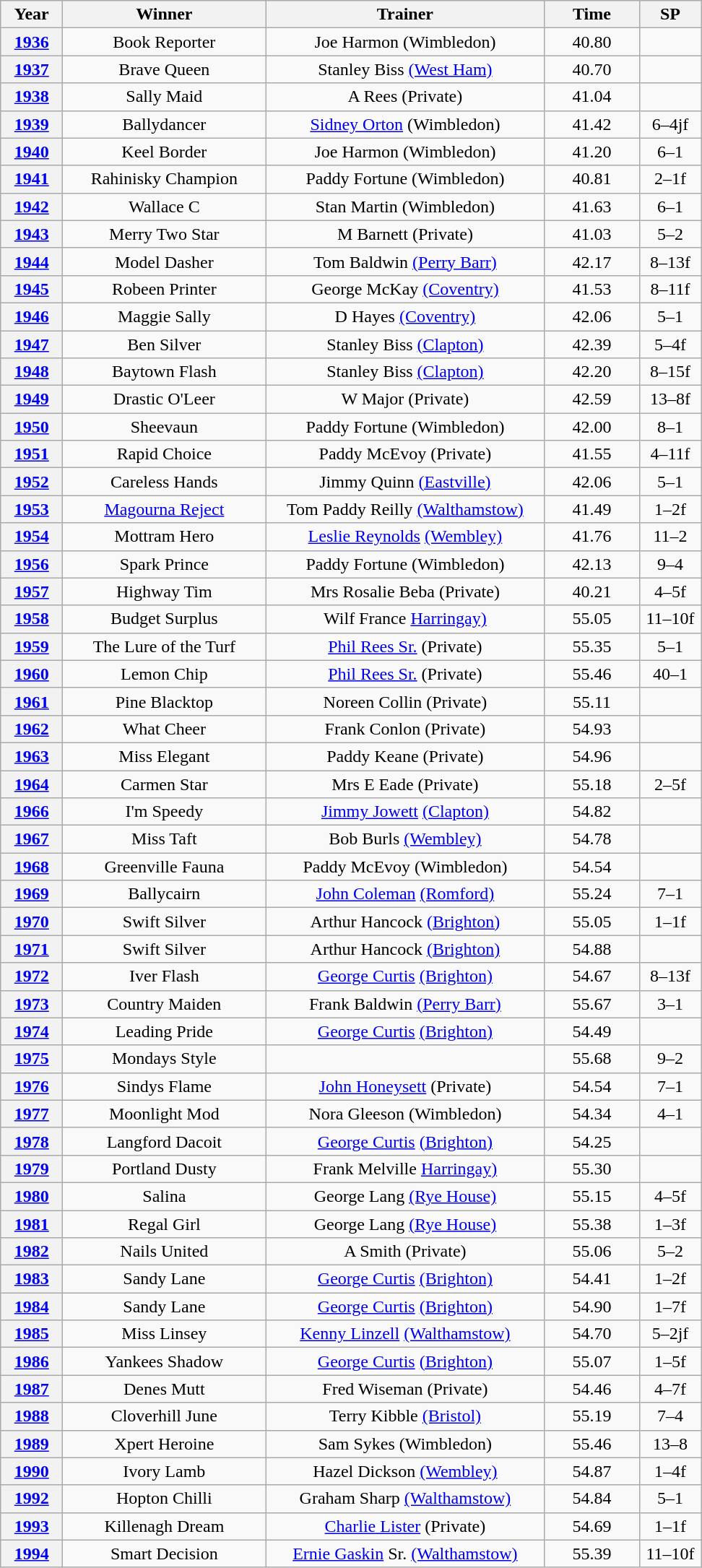<table class="wikitable collapsible collapsed" style="text-align:center">
<tr>
<th width=50>Year</th>
<th width=180>Winner</th>
<th width=250>Trainer</th>
<th width=80>Time</th>
<th width=50>SP</th>
</tr>
<tr>
<th><a href='#'>1936</a></th>
<td>Book Reporter</td>
<td>Joe Harmon (Wimbledon)</td>
<td>40.80</td>
<td></td>
</tr>
<tr>
<th><a href='#'>1937</a></th>
<td>Brave Queen</td>
<td>Stanley Biss <a href='#'>(West Ham)</a></td>
<td>40.70</td>
<td></td>
</tr>
<tr>
<th><a href='#'>1938</a></th>
<td>Sally Maid</td>
<td>A Rees (Private)</td>
<td>41.04</td>
<td></td>
</tr>
<tr>
<th><a href='#'>1939</a></th>
<td>Ballydancer</td>
<td><a href='#'>Sidney Orton</a> (Wimbledon)</td>
<td>41.42</td>
<td>6–4jf</td>
</tr>
<tr>
<th><a href='#'>1940</a></th>
<td>Keel Border</td>
<td>Joe Harmon (Wimbledon)</td>
<td>41.20</td>
<td>6–1</td>
</tr>
<tr>
<th><a href='#'>1941</a></th>
<td>Rahinisky Champion</td>
<td>Paddy Fortune (Wimbledon)</td>
<td>40.81</td>
<td>2–1f</td>
</tr>
<tr>
<th><a href='#'>1942</a></th>
<td>Wallace C</td>
<td>Stan Martin (Wimbledon)</td>
<td>41.63</td>
<td>6–1</td>
</tr>
<tr>
<th><a href='#'>1943</a></th>
<td>Merry Two Star</td>
<td>M Barnett (Private)</td>
<td>41.03</td>
<td>5–2</td>
</tr>
<tr>
<th><a href='#'>1944</a></th>
<td>Model Dasher</td>
<td>Tom Baldwin <a href='#'>(Perry Barr)</a></td>
<td>42.17</td>
<td>8–13f</td>
</tr>
<tr>
<th><a href='#'>1945</a></th>
<td>Robeen Printer</td>
<td>George McKay <a href='#'>(Coventry)</a></td>
<td>41.53</td>
<td>8–11f</td>
</tr>
<tr>
<th><a href='#'>1946</a></th>
<td>Maggie Sally</td>
<td>D Hayes <a href='#'>(Coventry)</a></td>
<td>42.06</td>
<td>5–1</td>
</tr>
<tr>
<th><a href='#'>1947</a></th>
<td>Ben Silver</td>
<td>Stanley Biss <a href='#'>(Clapton)</a></td>
<td>42.39</td>
<td>5–4f</td>
</tr>
<tr>
<th><a href='#'>1948</a></th>
<td>Baytown Flash</td>
<td>Stanley Biss <a href='#'>(Clapton)</a></td>
<td>42.20</td>
<td>8–15f</td>
</tr>
<tr>
<th><a href='#'>1949</a></th>
<td>Drastic O'Leer</td>
<td>W Major (Private)</td>
<td>42.59</td>
<td>13–8f</td>
</tr>
<tr>
<th><a href='#'>1950</a></th>
<td>Sheevaun</td>
<td>Paddy Fortune (Wimbledon)</td>
<td>42.00</td>
<td>8–1</td>
</tr>
<tr>
<th><a href='#'>1951</a></th>
<td>Rapid Choice</td>
<td>Paddy McEvoy (Private)</td>
<td>41.55</td>
<td>4–11f</td>
</tr>
<tr>
<th><a href='#'>1952</a></th>
<td>Careless Hands</td>
<td>Jimmy Quinn <a href='#'>(Eastville)</a></td>
<td>42.06</td>
<td>5–1</td>
</tr>
<tr>
<th><a href='#'>1953</a></th>
<td><a href='#'>Magourna Reject</a></td>
<td>Tom Paddy Reilly <a href='#'>(Walthamstow)</a></td>
<td>41.49</td>
<td>1–2f</td>
</tr>
<tr>
<th><a href='#'>1954</a></th>
<td>Mottram Hero</td>
<td><a href='#'>Leslie Reynolds</a> <a href='#'>(Wembley)</a></td>
<td>41.76</td>
<td>11–2</td>
</tr>
<tr>
<th><a href='#'>1956</a></th>
<td>Spark Prince</td>
<td>Paddy Fortune (Wimbledon)</td>
<td>42.13</td>
<td>9–4</td>
</tr>
<tr>
<th><a href='#'>1957</a></th>
<td>Highway Tim</td>
<td>Mrs Rosalie Beba (Private)</td>
<td>40.21</td>
<td>4–5f</td>
</tr>
<tr>
<th><a href='#'>1958</a></th>
<td>Budget Surplus</td>
<td>Wilf France <a href='#'>Harringay)</a></td>
<td>55.05</td>
<td>11–10f</td>
</tr>
<tr>
<th><a href='#'>1959</a></th>
<td>The Lure of the Turf</td>
<td><a href='#'>Phil Rees Sr.</a> (Private)</td>
<td>55.35</td>
<td>5–1</td>
</tr>
<tr>
<th><a href='#'>1960</a></th>
<td>Lemon Chip</td>
<td><a href='#'>Phil Rees Sr.</a> (Private)</td>
<td>55.46</td>
<td>40–1</td>
</tr>
<tr>
<th><a href='#'>1961</a></th>
<td>Pine Blacktop</td>
<td>Noreen Collin (Private)</td>
<td>55.11</td>
<td></td>
</tr>
<tr>
<th><a href='#'>1962</a></th>
<td>What Cheer</td>
<td>Frank Conlon (Private)</td>
<td>54.93</td>
<td></td>
</tr>
<tr>
<th><a href='#'>1963</a></th>
<td>Miss Elegant</td>
<td>Paddy Keane (Private)</td>
<td>54.96</td>
<td></td>
</tr>
<tr>
<th><a href='#'>1964</a></th>
<td>Carmen Star</td>
<td>Mrs E Eade (Private)</td>
<td>55.18</td>
<td>2–5f</td>
</tr>
<tr>
<th><a href='#'>1966</a></th>
<td>I'm Speedy</td>
<td><a href='#'>Jimmy Jowett</a> <a href='#'>(Clapton)</a></td>
<td>54.82</td>
<td></td>
</tr>
<tr>
<th><a href='#'>1967</a></th>
<td>Miss Taft</td>
<td>Bob Burls <a href='#'>(Wembley)</a></td>
<td>54.78</td>
<td></td>
</tr>
<tr>
<th><a href='#'>1968</a></th>
<td>Greenville Fauna</td>
<td>Paddy McEvoy (Wimbledon)</td>
<td>54.54</td>
<td></td>
</tr>
<tr>
<th><a href='#'>1969</a></th>
<td>Ballycairn</td>
<td><a href='#'>John Coleman</a> <a href='#'>(Romford)</a></td>
<td>55.24</td>
<td>7–1</td>
</tr>
<tr>
<th><a href='#'>1970</a></th>
<td>Swift Silver</td>
<td>Arthur Hancock <a href='#'>(Brighton)</a></td>
<td>55.05</td>
<td>1–1f</td>
</tr>
<tr>
<th><a href='#'>1971</a></th>
<td>Swift Silver</td>
<td>Arthur Hancock <a href='#'>(Brighton)</a></td>
<td>54.88</td>
<td></td>
</tr>
<tr>
<th><a href='#'>1972</a></th>
<td>Iver Flash</td>
<td><a href='#'>George Curtis</a> <a href='#'>(Brighton)</a></td>
<td>54.67</td>
<td>8–13f</td>
</tr>
<tr>
<th><a href='#'>1973</a></th>
<td>Country Maiden</td>
<td>Frank Baldwin <a href='#'>(Perry Barr)</a></td>
<td>55.67</td>
<td>3–1</td>
</tr>
<tr>
<th><a href='#'>1974</a></th>
<td>Leading Pride</td>
<td><a href='#'>George Curtis</a> <a href='#'>(Brighton)</a></td>
<td>54.49</td>
<td></td>
</tr>
<tr>
<th><a href='#'>1975</a></th>
<td>Mondays Style</td>
<td></td>
<td>55.68</td>
<td>9–2</td>
</tr>
<tr>
<th><a href='#'>1976</a></th>
<td>Sindys Flame</td>
<td><a href='#'>John Honeysett</a> (Private)</td>
<td>54.54</td>
<td>7–1</td>
</tr>
<tr>
<th><a href='#'>1977</a></th>
<td>Moonlight Mod</td>
<td>Nora Gleeson (Wimbledon)</td>
<td>54.34</td>
<td>4–1</td>
</tr>
<tr>
<th><a href='#'>1978</a></th>
<td>Langford Dacoit</td>
<td><a href='#'>George Curtis</a> <a href='#'>(Brighton)</a></td>
<td>54.25</td>
<td></td>
</tr>
<tr>
<th><a href='#'>1979</a></th>
<td>Portland Dusty</td>
<td>Frank Melville <a href='#'>Harringay)</a></td>
<td>55.30</td>
<td></td>
</tr>
<tr>
<th><a href='#'>1980</a></th>
<td>Salina</td>
<td>George Lang <a href='#'>(Rye House)</a></td>
<td>55.15</td>
<td>4–5f</td>
</tr>
<tr>
<th><a href='#'>1981</a></th>
<td>Regal Girl</td>
<td>George Lang <a href='#'>(Rye House)</a></td>
<td>55.38</td>
<td>1–3f</td>
</tr>
<tr>
<th><a href='#'>1982</a></th>
<td>Nails United</td>
<td>A Smith (Private)</td>
<td>55.06</td>
<td>5–2</td>
</tr>
<tr>
<th><a href='#'>1983</a></th>
<td>Sandy Lane</td>
<td><a href='#'>George Curtis</a> <a href='#'>(Brighton)</a></td>
<td>54.41</td>
<td>1–2f</td>
</tr>
<tr>
<th><a href='#'>1984</a></th>
<td>Sandy Lane</td>
<td><a href='#'>George Curtis</a> <a href='#'>(Brighton)</a></td>
<td>54.90</td>
<td>1–7f</td>
</tr>
<tr>
<th><a href='#'>1985</a></th>
<td>Miss Linsey</td>
<td><a href='#'>Kenny Linzell</a> <a href='#'>(Walthamstow)</a></td>
<td>54.70</td>
<td>5–2jf</td>
</tr>
<tr>
<th><a href='#'>1986</a></th>
<td>Yankees Shadow</td>
<td><a href='#'>George Curtis</a> <a href='#'>(Brighton)</a></td>
<td>55.07</td>
<td>1–5f</td>
</tr>
<tr>
<th><a href='#'>1987</a></th>
<td>Denes Mutt</td>
<td>Fred Wiseman (Private)</td>
<td>54.46</td>
<td>4–7f</td>
</tr>
<tr>
<th><a href='#'>1988</a></th>
<td>Cloverhill June</td>
<td>Terry Kibble <a href='#'>(Bristol)</a></td>
<td>55.19</td>
<td>7–4</td>
</tr>
<tr>
<th><a href='#'>1989</a></th>
<td>Xpert Heroine</td>
<td>Sam Sykes (Wimbledon)</td>
<td>55.46</td>
<td>13–8</td>
</tr>
<tr>
<th><a href='#'>1990</a></th>
<td>Ivory Lamb</td>
<td>Hazel Dickson <a href='#'>(Wembley)</a></td>
<td>54.87</td>
<td>1–4f</td>
</tr>
<tr>
<th><a href='#'>1992</a></th>
<td>Hopton Chilli</td>
<td>Graham Sharp <a href='#'>(Walthamstow)</a></td>
<td>54.84</td>
<td>5–1</td>
</tr>
<tr>
<th><a href='#'>1993</a></th>
<td>Killenagh Dream</td>
<td><a href='#'>Charlie Lister</a> (Private)</td>
<td>54.69</td>
<td>1–1f</td>
</tr>
<tr>
<th><a href='#'>1994</a></th>
<td>Smart Decision</td>
<td><a href='#'>Ernie Gaskin</a> Sr. <a href='#'>(Walthamstow)</a></td>
<td>55.39</td>
<td>11–10f</td>
</tr>
</table>
